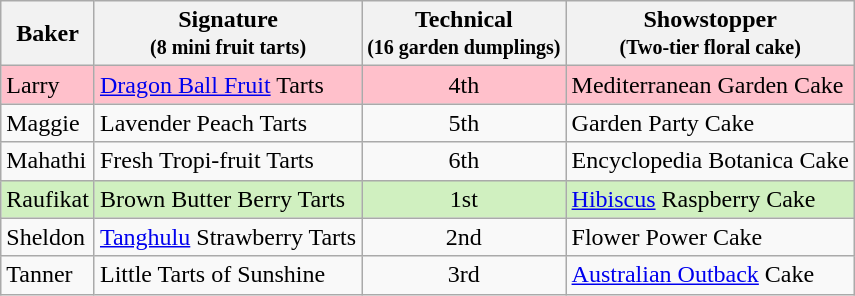<table class="wikitable" style="text-align:center;">
<tr>
<th>Baker</th>
<th>Signature<br><small>(8 mini fruit tarts)</small></th>
<th>Technical<br><small>(16 garden dumplings)</small></th>
<th>Showstopper<br><small>(Two-tier floral cake)</small></th>
</tr>
<tr bgcolor=pink>
<td align="left">Larry</td>
<td align="left"><a href='#'>Dragon Ball Fruit</a> Tarts</td>
<td>4th</td>
<td align="left">Mediterranean Garden Cake</td>
</tr>
<tr>
<td align="left">Maggie</td>
<td align="left">Lavender Peach Tarts</td>
<td>5th</td>
<td align="left">Garden Party Cake</td>
</tr>
<tr>
<td align="left">Mahathi</td>
<td align="left">Fresh Tropi-fruit Tarts</td>
<td>6th</td>
<td align="left">Encyclopedia Botanica Cake</td>
</tr>
<tr style="background:#d0f0c0;">
<td align="left">Raufikat</td>
<td align="left">Brown Butter Berry Tarts</td>
<td>1st</td>
<td align="left"><a href='#'>Hibiscus</a> Raspberry Cake</td>
</tr>
<tr>
<td align="left">Sheldon</td>
<td align="left"><a href='#'>Tanghulu</a> Strawberry Tarts</td>
<td>2nd</td>
<td align="left">Flower Power Cake</td>
</tr>
<tr>
<td align="left">Tanner</td>
<td align="left">Little Tarts of Sunshine</td>
<td>3rd</td>
<td align="left"><a href='#'>Australian Outback</a> Cake</td>
</tr>
</table>
